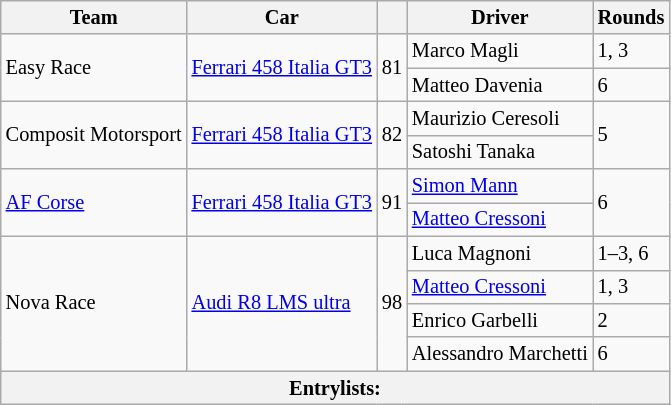<table class="wikitable" style="font-size: 85%;">
<tr>
<th>Team</th>
<th>Car</th>
<th></th>
<th>Driver</th>
<th>Rounds</th>
</tr>
<tr>
<td rowspan=2> Easy Race</td>
<td rowspan=2><a href='#'>Ferrari 458 Italia GT3</a></td>
<td rowspan=2 align=center>81</td>
<td> Marco Magli</td>
<td>1, 3</td>
</tr>
<tr>
<td> Matteo Davenia</td>
<td>6</td>
</tr>
<tr>
<td rowspan=2> Composit Motorsport</td>
<td rowspan=2><a href='#'>Ferrari 458 Italia GT3</a></td>
<td rowspan=2 align=center>82</td>
<td> Maurizio Ceresoli</td>
<td rowspan=2>5</td>
</tr>
<tr>
<td> Satoshi Tanaka</td>
</tr>
<tr>
<td rowspan=2> <a href='#'>AF Corse</a></td>
<td rowspan=2><a href='#'>Ferrari 458 Italia GT3</a></td>
<td rowspan=2 align=center>91</td>
<td> <a href='#'>Simon Mann</a></td>
<td rowspan=2>6</td>
</tr>
<tr>
<td> <a href='#'>Matteo Cressoni</a></td>
</tr>
<tr>
<td rowspan=4> Nova Race</td>
<td rowspan=4><a href='#'>Audi R8 LMS ultra</a></td>
<td rowspan=4 align=center>98</td>
<td> Luca Magnoni</td>
<td>1–3, 6</td>
</tr>
<tr>
<td> <a href='#'>Matteo Cressoni</a></td>
<td>1, 3</td>
</tr>
<tr>
<td> Enrico Garbelli</td>
<td>2</td>
</tr>
<tr>
<td> Alessandro Marchetti</td>
<td>6</td>
</tr>
<tr>
<th colspan=5>Entrylists: </th>
</tr>
</table>
